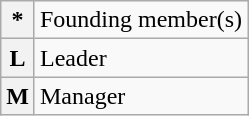<table class="wikitable">
<tr>
<th>*</th>
<td>Founding member(s)</td>
</tr>
<tr>
<th><strong>L</strong></th>
<td>Leader</td>
</tr>
<tr>
<th><strong>M</strong></th>
<td>Manager</td>
</tr>
</table>
